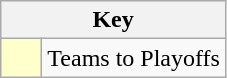<table class="wikitable" style="text-align: center;">
<tr>
<th colspan=2>Key</th>
</tr>
<tr>
<td style="background:#ffc; width:20px;"></td>
<td align=left>Teams to Playoffs</td>
</tr>
</table>
